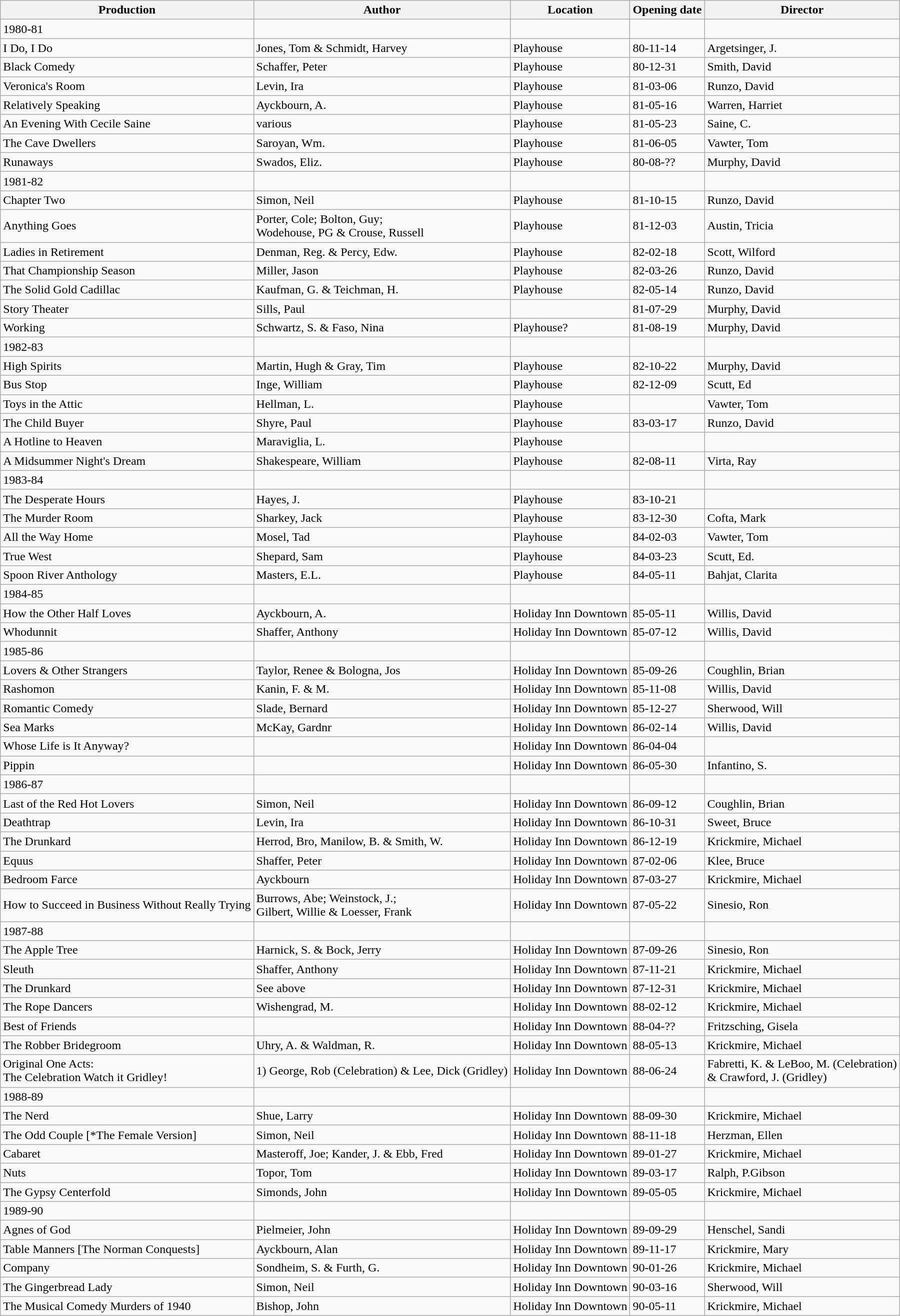<table class="wikitable" border="1">
<tr>
<th>Production</th>
<th>Author</th>
<th>Location</th>
<th>Opening date</th>
<th>Director</th>
</tr>
<tr>
<td>1980-81</td>
<td></td>
<td></td>
<td></td>
<td></td>
</tr>
<tr>
<td>I Do, I Do</td>
<td>Jones, Tom & Schmidt, Harvey</td>
<td>Playhouse</td>
<td>80-11-14</td>
<td>Argetsinger, J.</td>
</tr>
<tr>
<td>Black Comedy</td>
<td>Schaffer, Peter</td>
<td>Playhouse</td>
<td>80-12-31</td>
<td>Smith, David</td>
</tr>
<tr>
<td>Veronica's Room</td>
<td>Levin, Ira</td>
<td>Playhouse</td>
<td>81-03-06</td>
<td>Runzo, David</td>
</tr>
<tr>
<td>Relatively Speaking</td>
<td>Ayckbourn, A.</td>
<td>Playhouse</td>
<td>81-05-16</td>
<td>Warren, Harriet</td>
</tr>
<tr>
<td>An Evening With Cecile Saine</td>
<td>various</td>
<td>Playhouse</td>
<td>81-05-23</td>
<td>Saine, C.</td>
</tr>
<tr>
<td>The Cave Dwellers</td>
<td>Saroyan, Wm.</td>
<td>Playhouse</td>
<td>81-06-05</td>
<td>Vawter, Tom</td>
</tr>
<tr>
<td>Runaways</td>
<td>Swados, Eliz.</td>
<td>Playhouse</td>
<td>80-08-??</td>
<td>Murphy, David</td>
</tr>
<tr 58>
<td>1981-82</td>
<td></td>
<td></td>
<td></td>
<td></td>
</tr>
<tr>
<td>Chapter Two</td>
<td>Simon, Neil</td>
<td>Playhouse</td>
<td>81-10-15</td>
<td>Runzo, David</td>
</tr>
<tr>
<td>Anything Goes</td>
<td>Porter, Cole; Bolton, Guy;<br>Wodehouse, PG & Crouse, Russell</td>
<td>Playhouse</td>
<td>81-12-03</td>
<td>Austin, Tricia</td>
</tr>
<tr>
<td>Ladies in Retirement</td>
<td>Denman, Reg. & Percy, Edw.</td>
<td>Playhouse</td>
<td>82-02-18</td>
<td>Scott, Wilford</td>
</tr>
<tr>
<td>That Championship Season</td>
<td>Miller, Jason</td>
<td>Playhouse</td>
<td>82-03-26</td>
<td>Runzo, David</td>
</tr>
<tr>
<td>The Solid Gold Cadillac</td>
<td>Kaufman, G. & Teichman, H.</td>
<td>Playhouse</td>
<td>82-05-14</td>
<td>Runzo, David</td>
</tr>
<tr>
<td>Story Theater</td>
<td>Sills, Paul</td>
<td></td>
<td>81-07-29</td>
<td>Murphy, David</td>
</tr>
<tr>
<td>Working</td>
<td>Schwartz, S. & Faso, Nina</td>
<td>Playhouse?</td>
<td>81-08-19</td>
<td>Murphy, David</td>
</tr>
<tr 59>
<td>1982-83</td>
<td></td>
<td></td>
<td></td>
<td></td>
</tr>
<tr>
<td>High Spirits</td>
<td>Martin, Hugh & Gray, Tim</td>
<td>Playhouse</td>
<td>82-10-22</td>
<td>Murphy, David</td>
</tr>
<tr>
<td>Bus Stop</td>
<td>Inge, William</td>
<td>Playhouse</td>
<td>82-12-09</td>
<td>Scutt, Ed</td>
</tr>
<tr>
<td>Toys in the Attic</td>
<td>Hellman, L.</td>
<td>Playhouse</td>
<td></td>
<td>Vawter, Tom</td>
</tr>
<tr>
<td>The Child Buyer</td>
<td>Shyre, Paul</td>
<td>Playhouse</td>
<td>83-03-17</td>
<td>Runzo, David</td>
</tr>
<tr>
<td>A Hotline to Heaven</td>
<td>Maraviglia, L.</td>
<td>Playhouse</td>
<td></td>
<td></td>
</tr>
<tr>
<td>A Midsummer Night's Dream</td>
<td>Shakespeare, William</td>
<td>Playhouse</td>
<td>82-08-11</td>
<td>Virta, Ray</td>
</tr>
<tr 60>
<td>1983-84</td>
<td></td>
<td></td>
<td></td>
<td></td>
</tr>
<tr>
<td>The Desperate Hours</td>
<td>Hayes, J.</td>
<td>Playhouse</td>
<td>83-10-21</td>
<td></td>
</tr>
<tr>
<td>The Murder Room</td>
<td>Sharkey, Jack</td>
<td>Playhouse</td>
<td>83-12-30</td>
<td>Cofta, Mark</td>
</tr>
<tr>
<td>All the Way Home</td>
<td>Mosel, Tad</td>
<td>Playhouse</td>
<td>84-02-03</td>
<td>Vawter, Tom</td>
</tr>
<tr>
<td>True West</td>
<td>Shepard, Sam</td>
<td>Playhouse</td>
<td>84-03-23</td>
<td>Scutt, Ed.</td>
</tr>
<tr>
<td>Spoon River Anthology</td>
<td>Masters, E.L.</td>
<td>Playhouse</td>
<td>84-05-11</td>
<td>Bahjat, Clarita</td>
</tr>
<tr 61>
<td>1984-85</td>
<td></td>
<td></td>
<td></td>
<td></td>
</tr>
<tr>
<td>How the Other Half Loves</td>
<td>Ayckbourn, A.</td>
<td>Holiday Inn Downtown</td>
<td>85-05-11</td>
<td>Willis, David</td>
</tr>
<tr>
<td>Whodunnit</td>
<td>Shaffer, Anthony</td>
<td>Holiday Inn Downtown</td>
<td>85-07-12</td>
<td>Willis, David</td>
</tr>
<tr 62>
<td>1985-86</td>
<td></td>
<td></td>
<td></td>
<td></td>
</tr>
<tr>
<td>Lovers & Other Strangers</td>
<td>Taylor, Renee & Bologna, Jos</td>
<td>Holiday Inn Downtown</td>
<td>85-09-26</td>
<td>Coughlin, Brian</td>
</tr>
<tr>
<td>Rashomon</td>
<td>Kanin, F. & M.</td>
<td>Holiday Inn Downtown</td>
<td>85-11-08</td>
<td>Willis, David</td>
</tr>
<tr>
<td>Romantic Comedy</td>
<td>Slade, Bernard</td>
<td>Holiday Inn Downtown</td>
<td>85-12-27</td>
<td>Sherwood, Will</td>
</tr>
<tr>
<td>Sea Marks</td>
<td>McKay, Gardnr</td>
<td>Holiday Inn Downtown</td>
<td>86-02-14</td>
<td>Willis, David</td>
</tr>
<tr>
<td>Whose Life is It Anyway?</td>
<td></td>
<td>Holiday Inn Downtown</td>
<td>86-04-04</td>
<td></td>
</tr>
<tr>
<td>Pippin</td>
<td></td>
<td>Holiday Inn Downtown</td>
<td>86-05-30</td>
<td>Infantino, S.</td>
</tr>
<tr 63>
<td>1986-87</td>
<td></td>
<td></td>
<td></td>
<td></td>
</tr>
<tr>
<td>Last of the Red Hot Lovers</td>
<td>Simon, Neil</td>
<td>Holiday Inn Downtown</td>
<td>86-09-12</td>
<td>Coughlin, Brian</td>
</tr>
<tr>
<td>Deathtrap</td>
<td>Levin, Ira</td>
<td>Holiday Inn Downtown</td>
<td>86-10-31</td>
<td>Sweet, Bruce</td>
</tr>
<tr>
<td>The Drunkard</td>
<td>Herrod, Bro, Manilow, B. & Smith, W.</td>
<td>Holiday Inn Downtown</td>
<td>86-12-19</td>
<td>Krickmire, Michael</td>
</tr>
<tr>
<td>Equus</td>
<td>Shaffer, Peter</td>
<td>Holiday Inn Downtown</td>
<td>87-02-06</td>
<td>Klee, Bruce</td>
</tr>
<tr>
<td>Bedroom Farce</td>
<td>Ayckbourn</td>
<td>Holiday Inn Downtown</td>
<td>87-03-27</td>
<td>Krickmire, Michael</td>
</tr>
<tr>
<td>How to Succeed in Business Without Really Trying</td>
<td>Burrows, Abe; Weinstock, J.;<br>Gilbert, Willie & Loesser, Frank</td>
<td>Holiday Inn Downtown</td>
<td>87-05-22</td>
<td>Sinesio, Ron</td>
</tr>
<tr 64>
<td>1987-88</td>
<td></td>
<td></td>
<td></td>
<td></td>
</tr>
<tr>
<td>The Apple Tree</td>
<td>Harnick, S. & Bock, Jerry</td>
<td>Holiday Inn Downtown</td>
<td>87-09-26</td>
<td>Sinesio, Ron</td>
</tr>
<tr>
<td>Sleuth</td>
<td>Shaffer, Anthony</td>
<td>Holiday Inn Downtown</td>
<td>87-11-21</td>
<td>Krickmire, Michael</td>
</tr>
<tr>
<td>The Drunkard</td>
<td>See above</td>
<td>Holiday Inn Downtown</td>
<td>87-12-31</td>
<td>Krickmire, Michael</td>
</tr>
<tr>
<td>The Rope Dancers</td>
<td>Wishengrad, M.</td>
<td>Holiday Inn Downtown</td>
<td>88-02-12</td>
<td>Krickmire, Michael</td>
</tr>
<tr>
<td>Best of Friends</td>
<td></td>
<td>Holiday Inn Downtown</td>
<td>88-04-??</td>
<td>Fritzsching, Gisela</td>
</tr>
<tr>
<td>The Robber Bridegroom</td>
<td>Uhry, A. & Waldman, R.</td>
<td>Holiday Inn Downtown</td>
<td>88-05-13</td>
<td>Krickmire, Michael</td>
</tr>
<tr>
<td>Original One Acts:<br>The Celebration
Watch it Gridley!</td>
<td>1) George, Rob (Celebration) & Lee, Dick (Gridley)</td>
<td>Holiday Inn Downtown</td>
<td>88-06-24</td>
<td>Fabretti, K. & LeBoo, M. (Celebration)<br>& Crawford, J. (Gridley)</td>
</tr>
<tr 65>
<td>1988-89</td>
<td></td>
<td></td>
<td></td>
<td></td>
</tr>
<tr>
<td>The Nerd</td>
<td>Shue, Larry</td>
<td>Holiday Inn Downtown</td>
<td>88-09-30</td>
<td>Krickmire, Michael</td>
</tr>
<tr>
<td>The Odd Couple [*The Female Version]</td>
<td>Simon, Neil</td>
<td>Holiday Inn Downtown</td>
<td>88-11-18</td>
<td>Herzman, Ellen</td>
</tr>
<tr>
<td>Cabaret</td>
<td>Masteroff, Joe; Kander, J. & Ebb, Fred</td>
<td>Holiday Inn Downtown</td>
<td>89-01-27</td>
<td>Krickmire, Michael</td>
</tr>
<tr>
<td>Nuts</td>
<td>Topor, Tom</td>
<td>Holiday Inn Downtown</td>
<td>89-03-17</td>
<td>Ralph, P.Gibson</td>
</tr>
<tr>
<td>The Gypsy Centerfold</td>
<td>Simonds, John</td>
<td>Holiday Inn Downtown</td>
<td>89-05-05</td>
<td>Krickmire, Michael</td>
</tr>
<tr 66>
<td>1989-90</td>
<td></td>
<td></td>
<td></td>
<td></td>
</tr>
<tr>
<td>Agnes of God</td>
<td>Pielmeier, John</td>
<td>Holiday Inn Downtown</td>
<td>89-09-29</td>
<td>Henschel, Sandi</td>
</tr>
<tr>
<td>Table Manners [The Norman Conquests]</td>
<td>Ayckbourn, Alan</td>
<td>Holiday Inn Downtown</td>
<td>89-11-17</td>
<td>Krickmire, Mary</td>
</tr>
<tr>
<td>Company</td>
<td>Sondheim, S. & Furth, G.</td>
<td>Holiday Inn Downtown</td>
<td>90-01-26</td>
<td>Krickmire, Michael</td>
</tr>
<tr>
<td>The Gingerbread Lady</td>
<td>Simon, Neil</td>
<td>Holiday Inn Downtown</td>
<td>90-03-16</td>
<td>Sherwood, Will</td>
</tr>
<tr>
<td>The Musical Comedy Murders of 1940</td>
<td>Bishop, John</td>
<td>Holiday Inn Downtown</td>
<td>90-05-11</td>
<td>Krickmire, Michael</td>
</tr>
</table>
